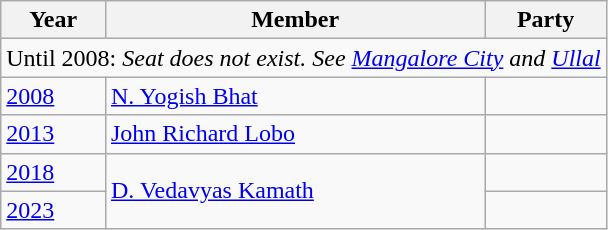<table class="wikitable">
<tr>
<th>Year</th>
<th>Member</th>
<th colspan="2">Party</th>
</tr>
<tr>
<td colspan=4 align=center>Until 2008: <em>Seat does not exist. See <a href='#'>Mangalore City</a> and <a href='#'>Ullal</a></em></td>
</tr>
<tr>
<td><a href='#'>2008</a></td>
<td><a href='#'>N. Yogish Bhat</a></td>
<td></td>
</tr>
<tr>
<td><a href='#'>2013</a></td>
<td><a href='#'>John Richard Lobo</a></td>
<td></td>
</tr>
<tr>
<td><a href='#'>2018</a></td>
<td rowspan="2"><a href='#'>D. Vedavyas Kamath</a></td>
<td></td>
</tr>
<tr>
<td><a href='#'>2023</a></td>
</tr>
</table>
